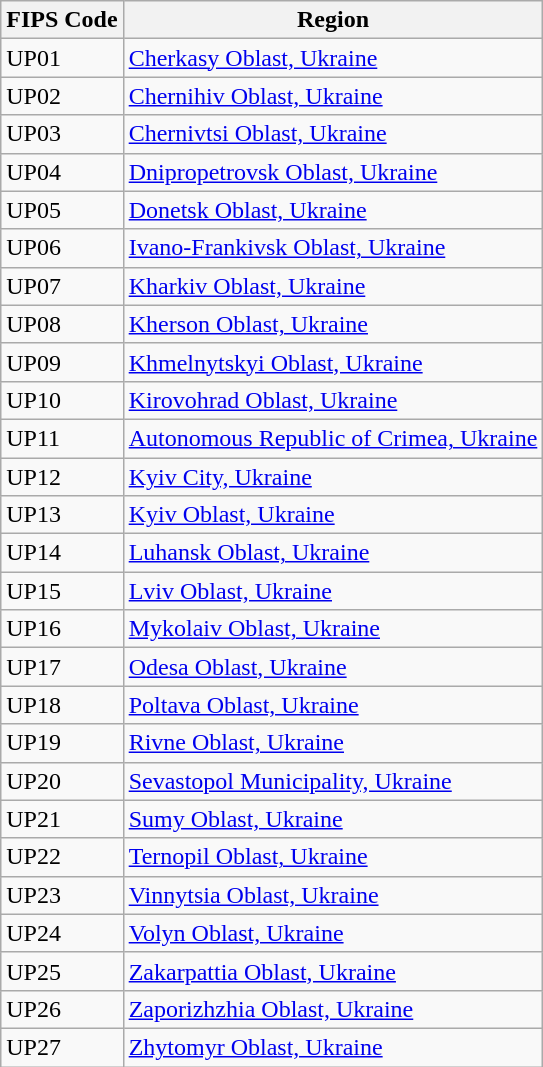<table class="wikitable">
<tr>
<th>FIPS Code</th>
<th>Region</th>
</tr>
<tr>
<td>UP01</td>
<td><a href='#'>Cherkasy Oblast, Ukraine</a></td>
</tr>
<tr>
<td>UP02</td>
<td><a href='#'>Chernihiv Oblast, Ukraine</a></td>
</tr>
<tr>
<td>UP03</td>
<td><a href='#'>Chernivtsi Oblast, Ukraine</a></td>
</tr>
<tr>
<td>UP04</td>
<td><a href='#'>Dnipropetrovsk Oblast, Ukraine</a></td>
</tr>
<tr>
<td>UP05</td>
<td><a href='#'>Donetsk Oblast, Ukraine</a></td>
</tr>
<tr>
<td>UP06</td>
<td><a href='#'>Ivano-Frankivsk Oblast, Ukraine</a></td>
</tr>
<tr>
<td>UP07</td>
<td><a href='#'>Kharkiv Oblast, Ukraine</a></td>
</tr>
<tr>
<td>UP08</td>
<td><a href='#'>Kherson Oblast, Ukraine</a></td>
</tr>
<tr>
<td>UP09</td>
<td><a href='#'>Khmelnytskyi Oblast, Ukraine</a></td>
</tr>
<tr>
<td>UP10</td>
<td><a href='#'>Kirovohrad Oblast, Ukraine</a></td>
</tr>
<tr>
<td>UP11</td>
<td><a href='#'>Autonomous Republic of Crimea, Ukraine</a></td>
</tr>
<tr>
<td>UP12</td>
<td><a href='#'>Kyiv City, Ukraine</a></td>
</tr>
<tr>
<td>UP13</td>
<td><a href='#'>Kyiv Oblast, Ukraine</a></td>
</tr>
<tr>
<td>UP14</td>
<td><a href='#'>Luhansk Oblast, Ukraine</a></td>
</tr>
<tr>
<td>UP15</td>
<td><a href='#'>Lviv Oblast, Ukraine</a></td>
</tr>
<tr>
<td>UP16</td>
<td><a href='#'>Mykolaiv Oblast, Ukraine</a></td>
</tr>
<tr>
<td>UP17</td>
<td><a href='#'>Odesa Oblast, Ukraine</a></td>
</tr>
<tr>
<td>UP18</td>
<td><a href='#'>Poltava Oblast, Ukraine</a></td>
</tr>
<tr>
<td>UP19</td>
<td><a href='#'>Rivne Oblast, Ukraine</a></td>
</tr>
<tr>
<td>UP20</td>
<td><a href='#'>Sevastopol Municipality, Ukraine</a></td>
</tr>
<tr>
<td>UP21</td>
<td><a href='#'>Sumy Oblast, Ukraine</a></td>
</tr>
<tr>
<td>UP22</td>
<td><a href='#'>Ternopil Oblast, Ukraine</a></td>
</tr>
<tr>
<td>UP23</td>
<td><a href='#'>Vinnytsia Oblast, Ukraine</a></td>
</tr>
<tr>
<td>UP24</td>
<td><a href='#'>Volyn Oblast, Ukraine</a></td>
</tr>
<tr>
<td>UP25</td>
<td><a href='#'>Zakarpattia Oblast, Ukraine</a></td>
</tr>
<tr>
<td>UP26</td>
<td><a href='#'>Zaporizhzhia Oblast, Ukraine</a></td>
</tr>
<tr>
<td>UP27</td>
<td><a href='#'>Zhytomyr Oblast, Ukraine</a></td>
</tr>
</table>
